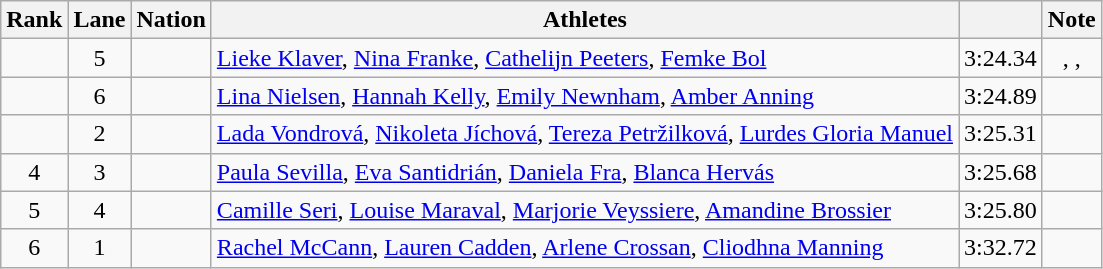<table class="wikitable sortable" style="text-align:center">
<tr>
<th scope="col">Rank</th>
<th>Lane</th>
<th scope="col">Nation</th>
<th scope="col">Athletes</th>
<th scope="col"></th>
<th scope="col">Note</th>
</tr>
<tr>
<td></td>
<td>5</td>
<td style="text-align:left"></td>
<td style="text-align:left"><a href='#'>Lieke Klaver</a>, <a href='#'>Nina Franke</a>, <a href='#'>Cathelijn Peeters</a>, <a href='#'>Femke Bol</a></td>
<td>3:24.34</td>
<td>, , </td>
</tr>
<tr>
<td></td>
<td>6</td>
<td style="text-align:left"></td>
<td style="text-align:left"><a href='#'>Lina Nielsen</a>, <a href='#'>Hannah Kelly</a>, <a href='#'>Emily Newnham</a>, <a href='#'>Amber Anning</a></td>
<td>3:24.89</td>
<td></td>
</tr>
<tr>
<td></td>
<td>2</td>
<td style="text-align:left"></td>
<td style="text-align:left"><a href='#'>Lada Vondrová</a>, <a href='#'>Nikoleta Jíchová</a>, <a href='#'>Tereza Petržilková</a>, <a href='#'>Lurdes Gloria Manuel</a></td>
<td>3:25.31</td>
<td></td>
</tr>
<tr>
<td>4</td>
<td>3</td>
<td style="text-align:left"></td>
<td style="text-align:left"><a href='#'>Paula Sevilla</a>, <a href='#'>Eva Santidrián</a>, <a href='#'>Daniela Fra</a>, <a href='#'>Blanca Hervás</a></td>
<td>3:25.68</td>
<td></td>
</tr>
<tr>
<td>5</td>
<td>4</td>
<td style="text-align:left"></td>
<td style="text-align:left"><a href='#'>Camille Seri</a>, <a href='#'>Louise Maraval</a>, <a href='#'>Marjorie Veyssiere</a>, <a href='#'>Amandine Brossier</a></td>
<td>3:25.80</td>
<td></td>
</tr>
<tr>
<td>6</td>
<td>1</td>
<td style="text-align:left"></td>
<td style="text-align:left"><a href='#'>Rachel McCann</a>, <a href='#'>Lauren Cadden</a>, <a href='#'>Arlene Crossan</a>, <a href='#'>Cliodhna Manning</a></td>
<td>3:32.72</td>
<td></td>
</tr>
</table>
